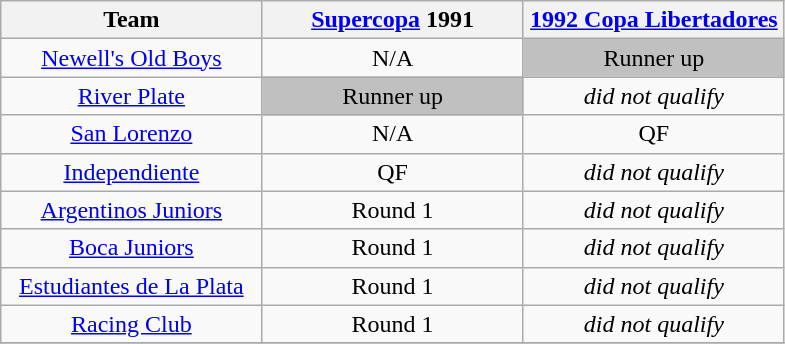<table class="wikitable">
<tr>
<th width= 33%>Team</th>
<th width= 33%><a href='#'>Supercopa</a> 1991</th>
<th width= 33%><a href='#'>1992 Copa Libertadores</a></th>
</tr>
<tr align="center">
<td><a href='#'>Newell's Old Boys</a></td>
<td>N/A</td>
<td bgcolor = "silver">Runner up</td>
</tr>
<tr align="center">
<td><a href='#'>River Plate</a></td>
<td bgcolor = "silver">Runner up</td>
<td><em>did not qualify</em></td>
</tr>
<tr align="center">
<td><a href='#'>San Lorenzo</a></td>
<td>N/A</td>
<td>QF</td>
</tr>
<tr align="center">
<td><a href='#'>Independiente</a></td>
<td>QF</td>
<td><em>did not qualify</em></td>
</tr>
<tr align="center">
<td><a href='#'>Argentinos Juniors</a></td>
<td>Round 1</td>
<td><em>did not qualify</em></td>
</tr>
<tr align="center">
<td><a href='#'>Boca Juniors</a></td>
<td>Round 1</td>
<td><em>did not qualify</em></td>
</tr>
<tr align="center">
<td><a href='#'>Estudiantes de La Plata</a></td>
<td>Round 1</td>
<td><em>did not qualify</em></td>
</tr>
<tr align="center">
<td><a href='#'>Racing Club</a></td>
<td>Round 1</td>
<td><em>did not qualify</em></td>
</tr>
<tr>
</tr>
</table>
